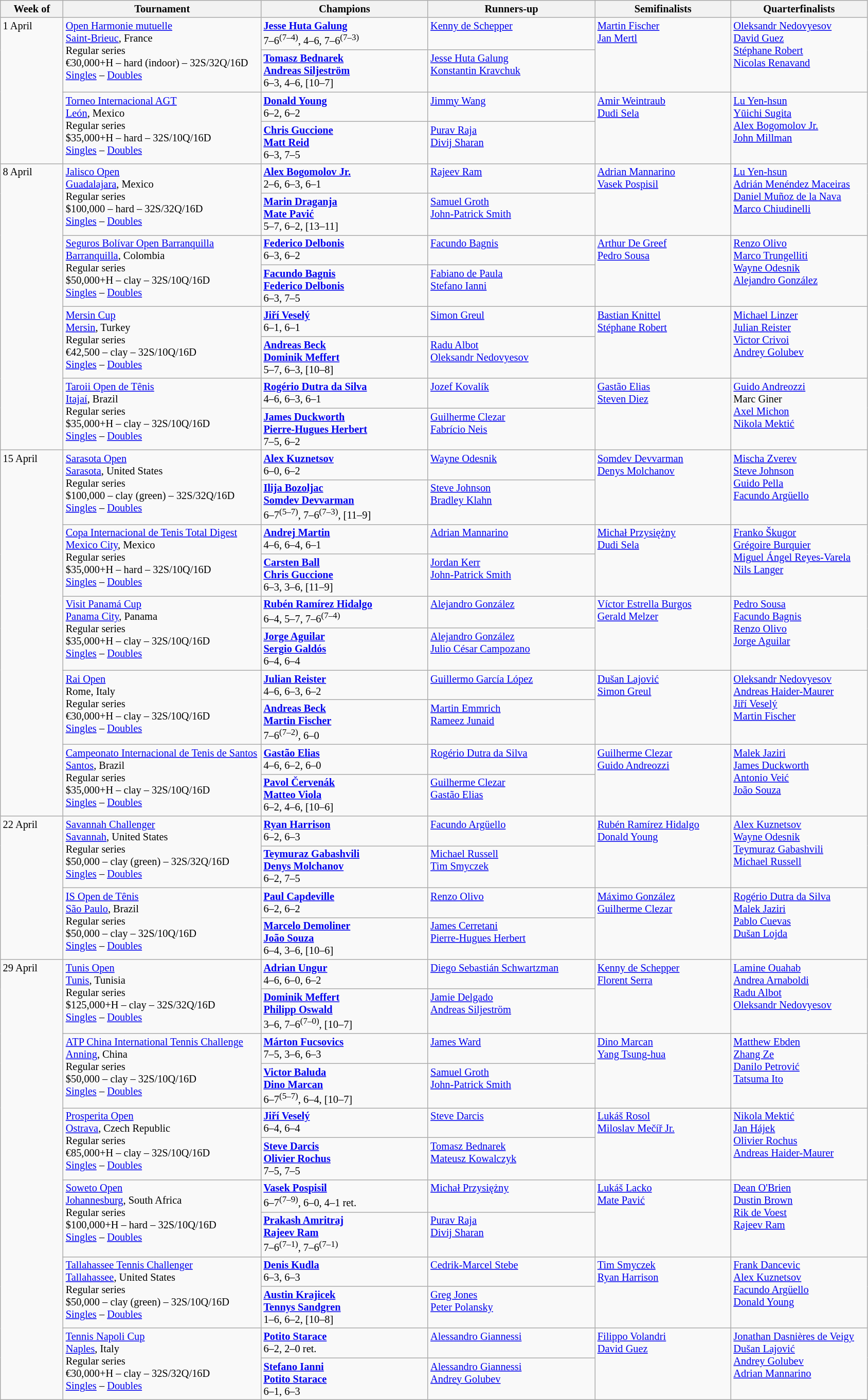<table class="wikitable" style="font-size:85%;">
<tr>
<th width="75">Week of</th>
<th width="250">Tournament</th>
<th width="210">Champions</th>
<th width="210">Runners-up</th>
<th width="170">Semifinalists</th>
<th width="170">Quarterfinalists</th>
</tr>
<tr valign=top>
<td rowspan=4>1 April</td>
<td rowspan=2><a href='#'>Open Harmonie mutuelle</a><br><a href='#'>Saint-Brieuc</a>, France<br>Regular series<br>€30,000+H – hard (indoor) – 32S/32Q/16D<br> <a href='#'>Singles</a> – <a href='#'>Doubles</a></td>
<td> <strong><a href='#'>Jesse Huta Galung</a></strong><br> 7–6<sup>(7–4)</sup>, 4–6, 7–6<sup>(7–3)</sup></td>
<td> <a href='#'>Kenny de Schepper</a></td>
<td rowspan=2> <a href='#'>Martin Fischer</a> <br>  <a href='#'>Jan Mertl</a></td>
<td rowspan=2> <a href='#'>Oleksandr Nedovyesov</a> <br> <a href='#'>David Guez</a> <br> <a href='#'>Stéphane Robert</a> <br>  <a href='#'>Nicolas Renavand</a></td>
</tr>
<tr valign=top>
<td> <strong><a href='#'>Tomasz Bednarek</a></strong><br> <strong><a href='#'>Andreas Siljeström</a></strong> <br> 6–3, 4–6, [10–7]</td>
<td> <a href='#'>Jesse Huta Galung</a><br> <a href='#'>Konstantin Kravchuk</a></td>
</tr>
<tr valign=top>
<td rowspan=2><a href='#'>Torneo Internacional AGT</a><br><a href='#'>León</a>, Mexico<br>Regular series<br>$35,000+H – hard – 32S/10Q/16D<br> <a href='#'>Singles</a> – <a href='#'>Doubles</a></td>
<td> <strong><a href='#'>Donald Young</a></strong> <br>6–2, 6–2</td>
<td> <a href='#'>Jimmy Wang</a></td>
<td rowspan=2> <a href='#'>Amir Weintraub</a> <br>  <a href='#'>Dudi Sela</a></td>
<td rowspan=2> <a href='#'>Lu Yen-hsun</a> <br>  <a href='#'>Yūichi Sugita</a> <br> <a href='#'>Alex Bogomolov Jr.</a> <br>  <a href='#'>John Millman</a></td>
</tr>
<tr valign=top>
<td> <strong><a href='#'>Chris Guccione</a></strong><br> <strong><a href='#'>Matt Reid</a></strong>  <br> 6–3, 7–5</td>
<td> <a href='#'>Purav Raja</a><br> <a href='#'>Divij Sharan</a></td>
</tr>
<tr valign=top>
<td rowspan=8>8 April</td>
<td rowspan=2><a href='#'>Jalisco Open</a><br><a href='#'>Guadalajara</a>, Mexico<br>Regular series<br>$100,000 – hard – 32S/32Q/16D<br> <a href='#'>Singles</a> – <a href='#'>Doubles</a></td>
<td> <strong><a href='#'>Alex Bogomolov Jr.</a></strong> <br> 2–6, 6–3, 6–1</td>
<td> <a href='#'>Rajeev Ram</a></td>
<td rowspan=2> <a href='#'>Adrian Mannarino</a> <br>  <a href='#'>Vasek Pospisil</a></td>
<td rowspan=2> <a href='#'>Lu Yen-hsun</a> <br> <a href='#'>Adrián Menéndez Maceiras</a> <br> <a href='#'>Daniel Muñoz de la Nava</a> <br>  <a href='#'>Marco Chiudinelli</a></td>
</tr>
<tr valign=top>
<td> <strong><a href='#'>Marin Draganja</a></strong><br> <strong><a href='#'>Mate Pavić</a></strong> <br> 5–7, 6–2, [13–11]</td>
<td> <a href='#'>Samuel Groth</a><br> <a href='#'>John-Patrick Smith</a></td>
</tr>
<tr valign=top>
<td rowspan=2><a href='#'>Seguros Bolívar Open Barranquilla</a><br><a href='#'>Barranquilla</a>, Colombia<br>Regular series<br>$50,000+H – clay – 32S/10Q/16D<br> <a href='#'>Singles</a> – <a href='#'>Doubles</a></td>
<td> <strong><a href='#'>Federico Delbonis</a></strong> <br>6–3, 6–2</td>
<td> <a href='#'>Facundo Bagnis</a></td>
<td rowspan=2> <a href='#'>Arthur De Greef</a> <br>  <a href='#'>Pedro Sousa</a></td>
<td rowspan=2> <a href='#'>Renzo Olivo</a> <br>  <a href='#'>Marco Trungelliti</a> <br>  <a href='#'>Wayne Odesnik</a> <br>  <a href='#'>Alejandro González</a></td>
</tr>
<tr valign=top>
<td> <strong><a href='#'>Facundo Bagnis</a></strong><br> <strong><a href='#'>Federico Delbonis</a></strong> <br> 6–3, 7–5</td>
<td> <a href='#'>Fabiano de Paula</a><br> <a href='#'>Stefano Ianni</a></td>
</tr>
<tr valign=top>
<td rowspan=2><a href='#'>Mersin Cup</a><br><a href='#'>Mersin</a>, Turkey<br>Regular series<br>€42,500 – clay – 32S/10Q/16D<br> <a href='#'>Singles</a> – <a href='#'>Doubles</a></td>
<td> <strong><a href='#'>Jiří Veselý</a></strong><br>6–1, 6–1</td>
<td> <a href='#'>Simon Greul</a></td>
<td rowspan=2> <a href='#'>Bastian Knittel</a> <br>  <a href='#'>Stéphane Robert</a></td>
<td rowspan=2> <a href='#'>Michael Linzer</a> <br> <a href='#'>Julian Reister</a> <br>  <a href='#'>Victor Crivoi</a> <br>  <a href='#'>Andrey Golubev</a></td>
</tr>
<tr valign=top>
<td> <strong><a href='#'>Andreas Beck</a></strong><br> <strong><a href='#'>Dominik Meffert</a></strong> <br> 5–7, 6–3, [10–8]</td>
<td> <a href='#'>Radu Albot</a><br> <a href='#'>Oleksandr Nedovyesov</a></td>
</tr>
<tr valign=top>
<td rowspan=2><a href='#'>Taroii Open de Tênis</a><br><a href='#'>Itajaí</a>, Brazil<br>Regular series<br>$35,000+H – clay – 32S/10Q/16D<br> <a href='#'>Singles</a> – <a href='#'>Doubles</a></td>
<td> <strong><a href='#'>Rogério Dutra da Silva</a></strong> <br> 4–6, 6–3, 6–1</td>
<td> <a href='#'>Jozef Kovalík</a></td>
<td rowspan=2> <a href='#'>Gastão Elias</a> <br>  <a href='#'>Steven Diez</a></td>
<td rowspan=2> <a href='#'>Guido Andreozzi</a> <br>  Marc Giner <br> <a href='#'>Axel Michon</a> <br>  <a href='#'>Nikola Mektić</a></td>
</tr>
<tr valign=top>
<td> <strong><a href='#'>James Duckworth</a></strong><br> <strong><a href='#'>Pierre-Hugues Herbert</a></strong> <br> 7–5, 6–2</td>
<td> <a href='#'>Guilherme Clezar</a><br> <a href='#'>Fabrício Neis</a></td>
</tr>
<tr valign=top>
<td rowspan=10>15 April</td>
<td rowspan=2><a href='#'>Sarasota Open</a><br><a href='#'>Sarasota</a>, United States<br>Regular series<br>$100,000 – clay (green) – 32S/32Q/16D<br> <a href='#'>Singles</a> – <a href='#'>Doubles</a></td>
<td> <strong><a href='#'>Alex Kuznetsov</a></strong> <br> 6–0, 6–2</td>
<td> <a href='#'>Wayne Odesnik</a></td>
<td rowspan=2> <a href='#'>Somdev Devvarman</a><br>  <a href='#'>Denys Molchanov</a></td>
<td rowspan=2> <a href='#'>Mischa Zverev</a> <br> <a href='#'>Steve Johnson</a> <br> <a href='#'>Guido Pella</a> <br>  <a href='#'>Facundo Argüello</a></td>
</tr>
<tr valign=top>
<td> <strong><a href='#'>Ilija Bozoljac</a></strong><br> <strong><a href='#'>Somdev Devvarman</a></strong> <br> 6–7<sup>(5–7)</sup>, 7–6<sup>(7–3)</sup>, [11–9]</td>
<td> <a href='#'>Steve Johnson</a><br> <a href='#'>Bradley Klahn</a></td>
</tr>
<tr valign=top>
<td rowspan=2><a href='#'>Copa Internacional de Tenis Total Digest</a><br><a href='#'>Mexico City</a>, Mexico<br>Regular series<br>$35,000+H – hard – 32S/10Q/16D<br> <a href='#'>Singles</a> – <a href='#'>Doubles</a></td>
<td> <strong><a href='#'>Andrej Martin</a></strong> <br>4–6, 6–4, 6–1</td>
<td> <a href='#'>Adrian Mannarino</a></td>
<td rowspan=2> <a href='#'>Michał Przysiężny</a> <br>  <a href='#'>Dudi Sela</a></td>
<td rowspan=2> <a href='#'>Franko Škugor</a> <br>  <a href='#'>Grégoire Burquier</a> <br> <a href='#'>Miguel Ángel Reyes-Varela</a> <br>  <a href='#'>Nils Langer</a></td>
</tr>
<tr valign=top>
<td> <strong><a href='#'>Carsten Ball</a></strong><br> <strong><a href='#'>Chris Guccione</a> </strong> <br> 6–3, 3–6, [11–9]</td>
<td> <a href='#'>Jordan Kerr</a><br> <a href='#'>John-Patrick Smith</a></td>
</tr>
<tr valign=top>
<td rowspan=2><a href='#'>Visit Panamá Cup</a><br><a href='#'>Panama City</a>, Panama<br>Regular series<br>$35,000+H – clay – 32S/10Q/16D<br> <a href='#'>Singles</a> – <a href='#'>Doubles</a></td>
<td> <strong><a href='#'>Rubén Ramírez Hidalgo</a></strong> <br>6–4, 5–7, 7–6<sup>(7–4)</sup></td>
<td> <a href='#'>Alejandro González</a></td>
<td rowspan=2> <a href='#'>Víctor Estrella Burgos</a> <br>  <a href='#'>Gerald Melzer</a></td>
<td rowspan=2> <a href='#'>Pedro Sousa</a> <br>  <a href='#'>Facundo Bagnis</a>  <br> <a href='#'>Renzo Olivo</a> <br>  <a href='#'>Jorge Aguilar</a></td>
</tr>
<tr valign=top>
<td> <strong><a href='#'>Jorge Aguilar</a></strong><br> <strong><a href='#'>Sergio Galdós</a></strong> <br> 6–4, 6–4</td>
<td> <a href='#'>Alejandro González</a><br> <a href='#'>Julio César Campozano</a></td>
</tr>
<tr valign=top>
<td rowspan=2><a href='#'>Rai Open</a><br>Rome, Italy<br>Regular series<br>€30,000+H – clay – 32S/10Q/16D<br> <a href='#'>Singles</a> – <a href='#'>Doubles</a></td>
<td> <strong><a href='#'>Julian Reister</a></strong> <br>4–6, 6–3, 6–2</td>
<td> <a href='#'>Guillermo García López</a></td>
<td rowspan=2> <a href='#'>Dušan Lajović</a> <br>  <a href='#'>Simon Greul</a></td>
<td rowspan=2> <a href='#'>Oleksandr Nedovyesov</a> <br> <a href='#'>Andreas Haider-Maurer</a> <br> <a href='#'>Jiří Veselý</a> <br>  <a href='#'>Martin Fischer</a></td>
</tr>
<tr valign=top>
<td> <strong><a href='#'>Andreas Beck</a></strong><br> <strong><a href='#'>Martin Fischer</a></strong> <br> 7–6<sup>(7–2)</sup>, 6–0</td>
<td> <a href='#'>Martin Emmrich</a><br> <a href='#'>Rameez Junaid</a></td>
</tr>
<tr valign=top>
<td rowspan=2><a href='#'>Campeonato Internacional de Tenis de Santos</a><br><a href='#'>Santos</a>, Brazil<br>Regular series<br>$35,000+H – clay – 32S/10Q/16D<br> <a href='#'>Singles</a> – <a href='#'>Doubles</a></td>
<td> <strong><a href='#'>Gastão Elias</a></strong> <br>4–6, 6–2, 6–0</td>
<td> <a href='#'>Rogério Dutra da Silva</a></td>
<td rowspan=2> <a href='#'>Guilherme Clezar</a><br>  <a href='#'>Guido Andreozzi</a></td>
<td rowspan=2> <a href='#'>Malek Jaziri</a> <br> <a href='#'>James Duckworth</a><br> <a href='#'>Antonio Veić</a><br>  <a href='#'>João Souza</a></td>
</tr>
<tr valign=top>
<td> <strong><a href='#'>Pavol Červenák</a></strong><br> <strong><a href='#'>Matteo Viola</a></strong> <br> 6–2, 4–6, [10–6]</td>
<td> <a href='#'>Guilherme Clezar</a><br> <a href='#'>Gastão Elias</a></td>
</tr>
<tr valign=top>
<td rowspan=4>22 April</td>
<td rowspan=2><a href='#'>Savannah Challenger</a><br><a href='#'>Savannah</a>, United States<br>Regular series<br>$50,000 – clay (green) – 32S/32Q/16D<br> <a href='#'>Singles</a> – <a href='#'>Doubles</a></td>
<td> <strong><a href='#'>Ryan Harrison</a></strong> <br>6–2, 6–3</td>
<td> <a href='#'>Facundo Argüello</a></td>
<td rowspan=2> <a href='#'>Rubén Ramírez Hidalgo</a> <br>  <a href='#'>Donald Young</a></td>
<td rowspan=2> <a href='#'>Alex Kuznetsov</a> <br> <a href='#'>Wayne Odesnik</a> <br> <a href='#'>Teymuraz Gabashvili</a> <br>  <a href='#'>Michael Russell</a></td>
</tr>
<tr valign=top>
<td> <strong><a href='#'>Teymuraz Gabashvili</a></strong><br> <strong><a href='#'>Denys Molchanov</a></strong><br>6–2, 7–5</td>
<td> <a href='#'>Michael Russell</a><br> <a href='#'>Tim Smyczek</a></td>
</tr>
<tr valign=top>
<td rowspan=2><a href='#'>IS Open de Tênis</a><br><a href='#'>São Paulo</a>, Brazil<br>Regular series<br>$50,000 – clay – 32S/10Q/16D<br> <a href='#'>Singles</a> – <a href='#'>Doubles</a></td>
<td> <strong><a href='#'>Paul Capdeville</a></strong> <br>6–2, 6–2</td>
<td> <a href='#'>Renzo Olivo</a></td>
<td rowspan=2> <a href='#'>Máximo González</a>  <br>  <a href='#'>Guilherme Clezar</a></td>
<td rowspan=2> <a href='#'>Rogério Dutra da Silva</a><br> <a href='#'>Malek Jaziri</a> <br> <a href='#'>Pablo Cuevas</a> <br>  <a href='#'>Dušan Lojda</a></td>
</tr>
<tr valign=top>
<td> <strong><a href='#'>Marcelo Demoliner</a></strong><br> <strong><a href='#'>João Souza</a></strong><br>6–4, 3–6, [10–6]</td>
<td> <a href='#'>James Cerretani</a><br> <a href='#'>Pierre-Hugues Herbert</a></td>
</tr>
<tr valign=top>
<td rowspan=12>29 April</td>
<td rowspan=2><a href='#'>Tunis Open</a><br><a href='#'>Tunis</a>, Tunisia<br>Regular series<br>$125,000+H – clay – 32S/32Q/16D<br> <a href='#'>Singles</a> – <a href='#'>Doubles</a></td>
<td> <strong><a href='#'>Adrian Ungur</a></strong><br>4–6, 6–0, 6–2</td>
<td> <a href='#'>Diego Sebastián Schwartzman</a></td>
<td rowspan=2> <a href='#'>Kenny de Schepper</a> <br>  <a href='#'>Florent Serra</a></td>
<td rowspan=2> <a href='#'>Lamine Ouahab</a> <br> <a href='#'>Andrea Arnaboldi</a> <br> <a href='#'>Radu Albot</a> <br>  <a href='#'>Oleksandr Nedovyesov</a></td>
</tr>
<tr valign=top>
<td><strong> <a href='#'>Dominik Meffert</a><br> <a href='#'>Philipp Oswald</a></strong><br>3–6, 7–6<sup>(7–0)</sup>, [10–7]</td>
<td> <a href='#'>Jamie Delgado</a><br> <a href='#'>Andreas Siljeström</a></td>
</tr>
<tr valign=top>
<td rowspan=2><a href='#'>ATP China International Tennis Challenge</a><br><a href='#'>Anning</a>, China<br>Regular series<br>$50,000 – clay – 32S/10Q/16D<br> <a href='#'>Singles</a> – <a href='#'>Doubles</a></td>
<td> <strong><a href='#'>Márton Fucsovics</a></strong><br>7–5, 3–6, 6–3</td>
<td> <a href='#'>James Ward</a></td>
<td rowspan=2> <a href='#'>Dino Marcan</a><br> <a href='#'>Yang Tsung-hua</a></td>
<td rowspan=2> <a href='#'>Matthew Ebden</a><br> <a href='#'>Zhang Ze</a><br> <a href='#'>Danilo Petrović</a><br> <a href='#'>Tatsuma Ito</a></td>
</tr>
<tr valign=top>
<td><strong> <a href='#'>Victor Baluda</a><br> <a href='#'>Dino Marcan</a></strong><br>6–7<sup>(5–7)</sup>, 6–4, [10–7]</td>
<td> <a href='#'>Samuel Groth</a><br> <a href='#'>John-Patrick Smith</a></td>
</tr>
<tr valign=top>
<td rowspan=2><a href='#'>Prosperita Open</a><br><a href='#'>Ostrava</a>, Czech Republic<br>Regular series<br>€85,000+H – clay – 32S/10Q/16D<br> <a href='#'>Singles</a> – <a href='#'>Doubles</a></td>
<td> <strong><a href='#'>Jiří Veselý</a></strong><br> 6–4, 6–4</td>
<td> <a href='#'>Steve Darcis</a></td>
<td rowspan=2> <a href='#'>Lukáš Rosol</a> <br>  <a href='#'>Miloslav Mečíř Jr.</a></td>
<td rowspan=2> <a href='#'>Nikola Mektić</a> <br> <a href='#'>Jan Hájek</a> <br> <a href='#'>Olivier Rochus</a> <br>  <a href='#'>Andreas Haider-Maurer</a></td>
</tr>
<tr valign=top>
<td> <strong><a href='#'>Steve Darcis</a></strong><br> <strong><a href='#'>Olivier Rochus</a></strong><br>7–5, 7–5</td>
<td> <a href='#'>Tomasz Bednarek</a><br> <a href='#'>Mateusz Kowalczyk</a></td>
</tr>
<tr valign=top>
<td rowspan=2><a href='#'>Soweto Open</a><br><a href='#'>Johannesburg</a>, South Africa<br>Regular series<br>$100,000+H – hard – 32S/10Q/16D<br> <a href='#'>Singles</a> – <a href='#'>Doubles</a></td>
<td> <strong><a href='#'>Vasek Pospisil</a></strong> <br>6–7<sup>(7–9)</sup>, 6–0, 4–1 ret.</td>
<td> <a href='#'>Michał Przysiężny</a></td>
<td rowspan=2> <a href='#'>Lukáš Lacko</a> <br>  <a href='#'>Mate Pavić</a></td>
<td rowspan=2> <a href='#'>Dean O'Brien</a> <br> <a href='#'>Dustin Brown</a> <br> <a href='#'>Rik de Voest</a> <br>  <a href='#'>Rajeev Ram</a></td>
</tr>
<tr valign=top>
<td><strong> <a href='#'>Prakash Amritraj</a><br> <a href='#'>Rajeev Ram</a></strong><br>7–6<sup>(7–1)</sup>, 7–6<sup>(7–1)</sup></td>
<td> <a href='#'>Purav Raja</a><br> <a href='#'>Divij Sharan</a></td>
</tr>
<tr valign=top>
<td rowspan=2><a href='#'>Tallahassee Tennis Challenger</a><br><a href='#'>Tallahassee</a>, United States<br>Regular series<br>$50,000 – clay (green) – 32S/10Q/16D<br> <a href='#'>Singles</a> – <a href='#'>Doubles</a></td>
<td> <strong><a href='#'>Denis Kudla</a></strong> <br>6–3, 6–3</td>
<td> <a href='#'>Cedrik-Marcel Stebe</a></td>
<td rowspan=2> <a href='#'>Tim Smyczek</a><br> <a href='#'>Ryan Harrison</a></td>
<td rowspan=2> <a href='#'>Frank Dancevic</a> <br> <a href='#'>Alex Kuznetsov</a> <br>  <a href='#'>Facundo Argüello</a> <br>  <a href='#'>Donald Young</a></td>
</tr>
<tr valign=top>
<td> <strong><a href='#'>Austin Krajicek</a></strong><br> <strong><a href='#'>Tennys Sandgren</a></strong><br>1–6, 6–2, [10–8]</td>
<td> <a href='#'>Greg Jones</a><br> <a href='#'>Peter Polansky</a></td>
</tr>
<tr valign=top>
<td rowspan=2><a href='#'>Tennis Napoli Cup</a><br><a href='#'>Naples</a>, Italy<br>Regular series<br>€30,000+H – clay – 32S/32Q/16D<br> <a href='#'>Singles</a> – <a href='#'>Doubles</a></td>
<td> <strong><a href='#'>Potito Starace</a></strong> <br>6–2, 2–0 ret.</td>
<td> <a href='#'>Alessandro Giannessi</a></td>
<td rowspan=2> <a href='#'>Filippo Volandri</a> <br>  <a href='#'>David Guez</a></td>
<td rowspan=2> <a href='#'>Jonathan Dasnières de Veigy</a> <br> <a href='#'>Dušan Lajović</a> <br> <a href='#'>Andrey Golubev</a> <br>  <a href='#'>Adrian Mannarino</a></td>
</tr>
<tr valign=top>
<td> <strong><a href='#'>Stefano Ianni</a></strong><br> <strong><a href='#'>Potito Starace</a></strong><br>6–1, 6–3</td>
<td> <a href='#'>Alessandro Giannessi</a><br> <a href='#'>Andrey Golubev</a></td>
</tr>
</table>
